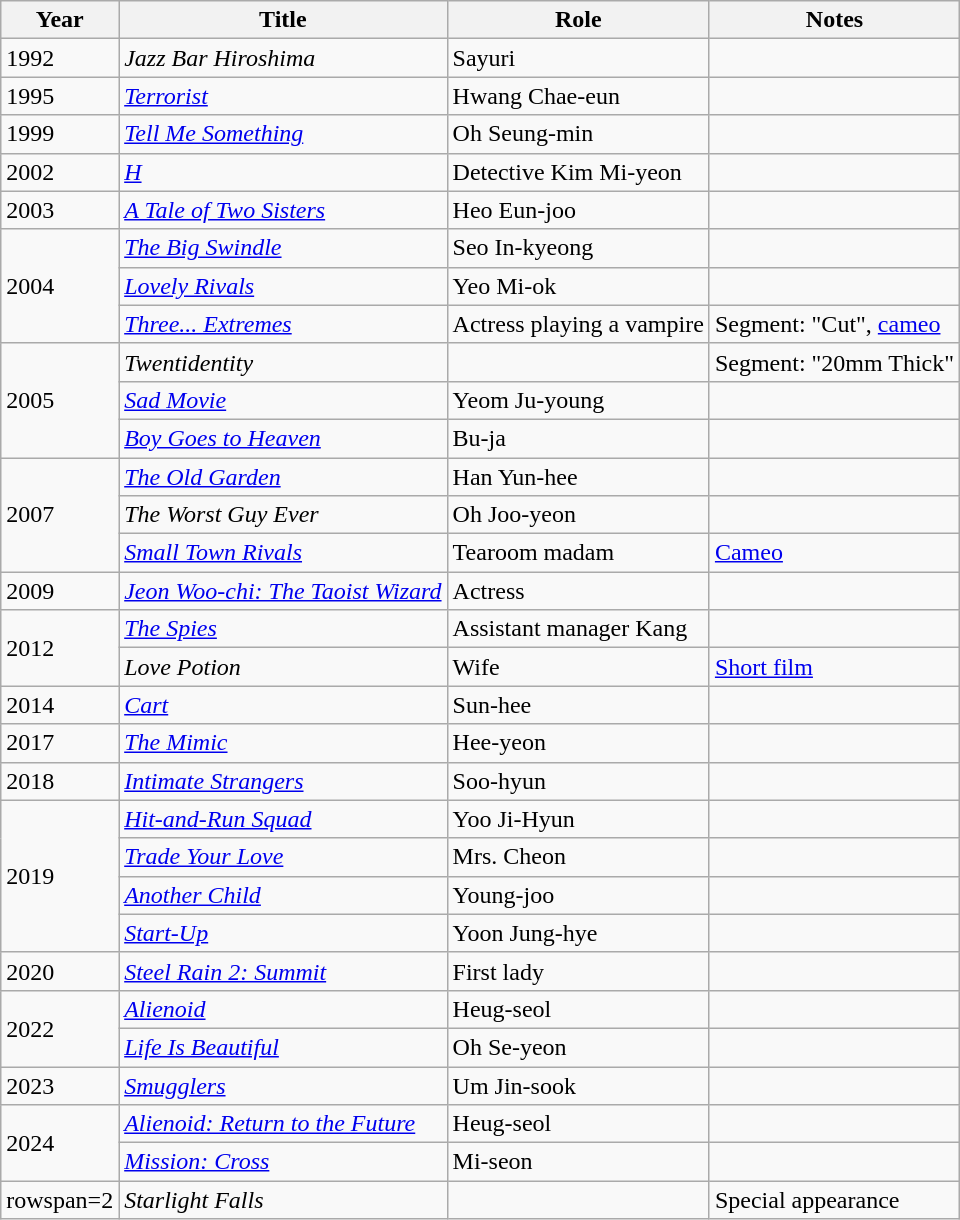<table class="wikitable sortable">
<tr>
<th>Year</th>
<th>Title</th>
<th>Role</th>
<th class="unsortable">Notes</th>
</tr>
<tr>
<td>1992</td>
<td><em>Jazz Bar Hiroshima</em></td>
<td>Sayuri</td>
<td></td>
</tr>
<tr>
<td>1995</td>
<td><em><a href='#'>Terrorist</a></em></td>
<td>Hwang Chae-eun</td>
<td></td>
</tr>
<tr>
<td>1999</td>
<td><em><a href='#'>Tell Me Something</a></em></td>
<td>Oh Seung-min</td>
<td></td>
</tr>
<tr>
<td>2002</td>
<td><em><a href='#'>H</a></em></td>
<td>Detective Kim Mi-yeon</td>
<td></td>
</tr>
<tr>
<td>2003</td>
<td><em><a href='#'>A Tale of Two Sisters</a></em></td>
<td>Heo Eun-joo</td>
<td></td>
</tr>
<tr>
<td rowspan=3>2004</td>
<td><em><a href='#'>The Big Swindle</a></em></td>
<td>Seo In-kyeong</td>
<td></td>
</tr>
<tr>
<td><em><a href='#'>Lovely Rivals</a></em></td>
<td>Yeo Mi-ok</td>
<td></td>
</tr>
<tr>
<td><em><a href='#'>Three... Extremes</a></em></td>
<td>Actress playing a vampire</td>
<td>Segment: "Cut", <a href='#'>cameo</a></td>
</tr>
<tr>
<td rowspan=3>2005</td>
<td><em>Twentidentity</em></td>
<td></td>
<td>Segment: "20mm Thick"</td>
</tr>
<tr>
<td><em><a href='#'>Sad Movie</a></em></td>
<td>Yeom Ju-young</td>
<td></td>
</tr>
<tr>
<td><em><a href='#'>Boy Goes to Heaven</a></em></td>
<td>Bu-ja</td>
<td></td>
</tr>
<tr>
<td rowspan=3>2007</td>
<td><em><a href='#'>The Old Garden</a></em></td>
<td>Han Yun-hee</td>
<td></td>
</tr>
<tr>
<td><em>The Worst Guy Ever</em></td>
<td>Oh Joo-yeon</td>
<td></td>
</tr>
<tr>
<td><em><a href='#'>Small Town Rivals</a></em></td>
<td>Tearoom madam</td>
<td><a href='#'>Cameo</a></td>
</tr>
<tr>
<td>2009</td>
<td><em><a href='#'>Jeon Woo-chi: The Taoist Wizard</a></em></td>
<td>Actress</td>
<td></td>
</tr>
<tr>
<td rowspan=2>2012</td>
<td><em><a href='#'>The Spies</a></em></td>
<td>Assistant manager Kang</td>
<td></td>
</tr>
<tr>
<td><em>Love Potion</em></td>
<td>Wife</td>
<td><a href='#'>Short film</a></td>
</tr>
<tr>
<td>2014</td>
<td><em><a href='#'>Cart</a></em></td>
<td>Sun-hee</td>
<td></td>
</tr>
<tr>
<td>2017</td>
<td><em><a href='#'>The Mimic</a></em></td>
<td>Hee-yeon</td>
<td></td>
</tr>
<tr>
<td>2018</td>
<td><em><a href='#'>Intimate Strangers</a></em></td>
<td>Soo-hyun</td>
<td></td>
</tr>
<tr>
<td rowspan=4>2019</td>
<td><em><a href='#'>Hit-and-Run Squad</a></em></td>
<td>Yoo Ji-Hyun</td>
<td></td>
</tr>
<tr>
<td><em><a href='#'>Trade Your Love</a></em></td>
<td>Mrs. Cheon</td>
<td></td>
</tr>
<tr>
<td><em><a href='#'>Another Child</a></em></td>
<td>Young-joo</td>
<td></td>
</tr>
<tr>
<td><em><a href='#'>Start-Up</a></em></td>
<td>Yoon Jung-hye</td>
<td></td>
</tr>
<tr>
<td>2020</td>
<td><em><a href='#'>Steel Rain 2: Summit</a></em></td>
<td>First lady</td>
<td></td>
</tr>
<tr>
<td rowspan=2>2022</td>
<td><em><a href='#'>Alienoid</a></em></td>
<td>Heug-seol</td>
<td></td>
</tr>
<tr>
<td><em><a href='#'>Life Is Beautiful</a></em></td>
<td>Oh Se-yeon</td>
<td></td>
</tr>
<tr>
<td>2023</td>
<td><em><a href='#'>Smugglers</a></em></td>
<td>Um Jin-sook</td>
<td></td>
</tr>
<tr>
<td rowspan="2">2024</td>
<td><em><a href='#'>Alienoid: Return to the Future</a></em></td>
<td>Heug-seol</td>
<td></td>
</tr>
<tr>
<td><em><a href='#'>Mission: Cross</a></em></td>
<td>Mi-seon</td>
<td></td>
</tr>
<tr>
<td>rowspan=2 </td>
<td><em>Starlight Falls</em></td>
<td></td>
<td>Special appearance</td>
</tr>
</table>
